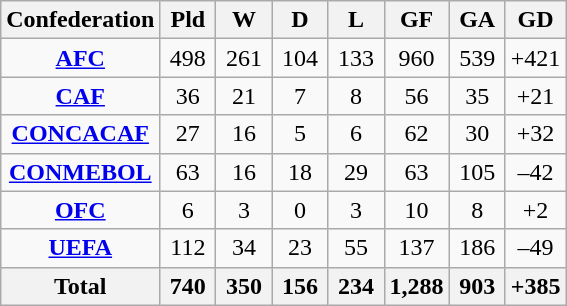<table class="wikitable sortable" style="text-align: center;">
<tr>
<th width=70>Confederation</th>
<th width=30>Pld</th>
<th width=30>W</th>
<th width=30>D</th>
<th width=30>L</th>
<th width=30>GF</th>
<th width=30>GA</th>
<th width=30>GD</th>
</tr>
<tr>
<td><strong><a href='#'>AFC</a></strong></td>
<td>498</td>
<td>261</td>
<td>104</td>
<td>133</td>
<td>960</td>
<td>539</td>
<td>+421</td>
</tr>
<tr>
<td><strong><a href='#'>CAF</a></strong></td>
<td>36</td>
<td>21</td>
<td>7</td>
<td>8</td>
<td>56</td>
<td>35</td>
<td>+21</td>
</tr>
<tr>
<td><strong><a href='#'>CONCACAF</a></strong></td>
<td>27</td>
<td>16</td>
<td>5</td>
<td>6</td>
<td>62</td>
<td>30</td>
<td>+32</td>
</tr>
<tr>
<td><strong><a href='#'>CONMEBOL</a></strong></td>
<td>63</td>
<td>16</td>
<td>18</td>
<td>29</td>
<td>63</td>
<td>105</td>
<td>–42</td>
</tr>
<tr>
<td><strong><a href='#'>OFC</a></strong></td>
<td>6</td>
<td>3</td>
<td>0</td>
<td>3</td>
<td>10</td>
<td>8</td>
<td>+2</td>
</tr>
<tr>
<td><strong><a href='#'>UEFA</a></strong></td>
<td>112</td>
<td>34</td>
<td>23</td>
<td>55</td>
<td>137</td>
<td>186</td>
<td>–49</td>
</tr>
<tr>
<th>Total</th>
<th>740</th>
<th>350</th>
<th>156</th>
<th>234</th>
<th>1,288</th>
<th>903</th>
<th>+385</th>
</tr>
</table>
